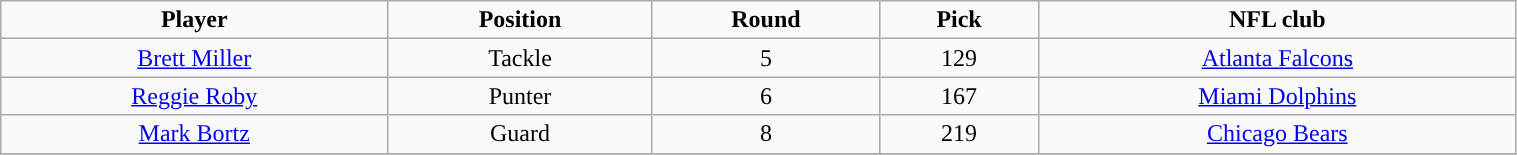<table class="wikitable" width="80%">
<tr align="center">
<td><strong>Player</strong></td>
<td><strong>Position</strong></td>
<td><strong>Round</strong></td>
<td><strong>Pick</strong></td>
<td><strong>NFL club</strong></td>
</tr>
<tr align="center" bgcolor="">
<td><a href='#'>Brett Miller</a></td>
<td>Tackle</td>
<td>5</td>
<td>129</td>
<td><a href='#'>Atlanta Falcons</a></td>
</tr>
<tr align="center" bgcolor="">
<td><a href='#'>Reggie Roby</a></td>
<td>Punter</td>
<td>6</td>
<td>167</td>
<td><a href='#'>Miami Dolphins</a></td>
</tr>
<tr align="center" bgcolor="">
<td><a href='#'>Mark Bortz</a></td>
<td>Guard</td>
<td>8</td>
<td>219</td>
<td><a href='#'>Chicago Bears</a></td>
</tr>
<tr align="center" bgcolor="">
</tr>
</table>
